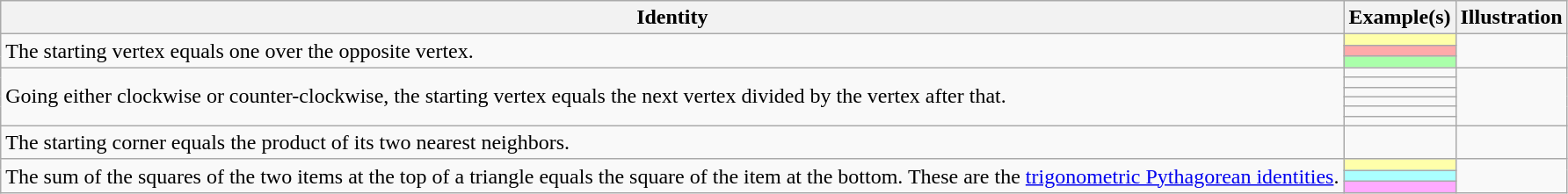<table class="wikitable" style="font-size:100%;text-align:left;">
<tr>
<th>Identity</th>
<th>Example(s)</th>
<th>Illustration</th>
</tr>
<tr>
<td rowspan=3>The starting vertex equals one over the opposite vertex.</td>
<td style="background:#ffa;"></td>
<td rowspan=3></td>
</tr>
<tr>
<td style="background:#faa;"></td>
</tr>
<tr>
<td style="background:#afa;"></td>
</tr>
<tr>
<td rowspan=6>Going either clockwise or counter-clockwise, the starting vertex equals the next vertex divided by the vertex after that.</td>
<td></td>
<td rowspan=6> </td>
</tr>
<tr>
<td></td>
</tr>
<tr>
<td></td>
</tr>
<tr>
<td></td>
</tr>
<tr>
<td></td>
</tr>
<tr>
<td></td>
</tr>
<tr>
<td>The starting corner equals the product of its two nearest neighbors.</td>
<td></td>
<td></td>
</tr>
<tr>
<td rowspan=3>The sum of the squares of the two items at the top of a triangle equals the square of the item at the bottom. These are the <a href='#'>trigonometric Pythagorean identities</a>.</td>
<td style="background:#ffa;"></td>
<td rowspan=3></td>
</tr>
<tr>
<td style="background:#aff;"></td>
</tr>
<tr>
<td style="background:#faf;"></td>
</tr>
</table>
